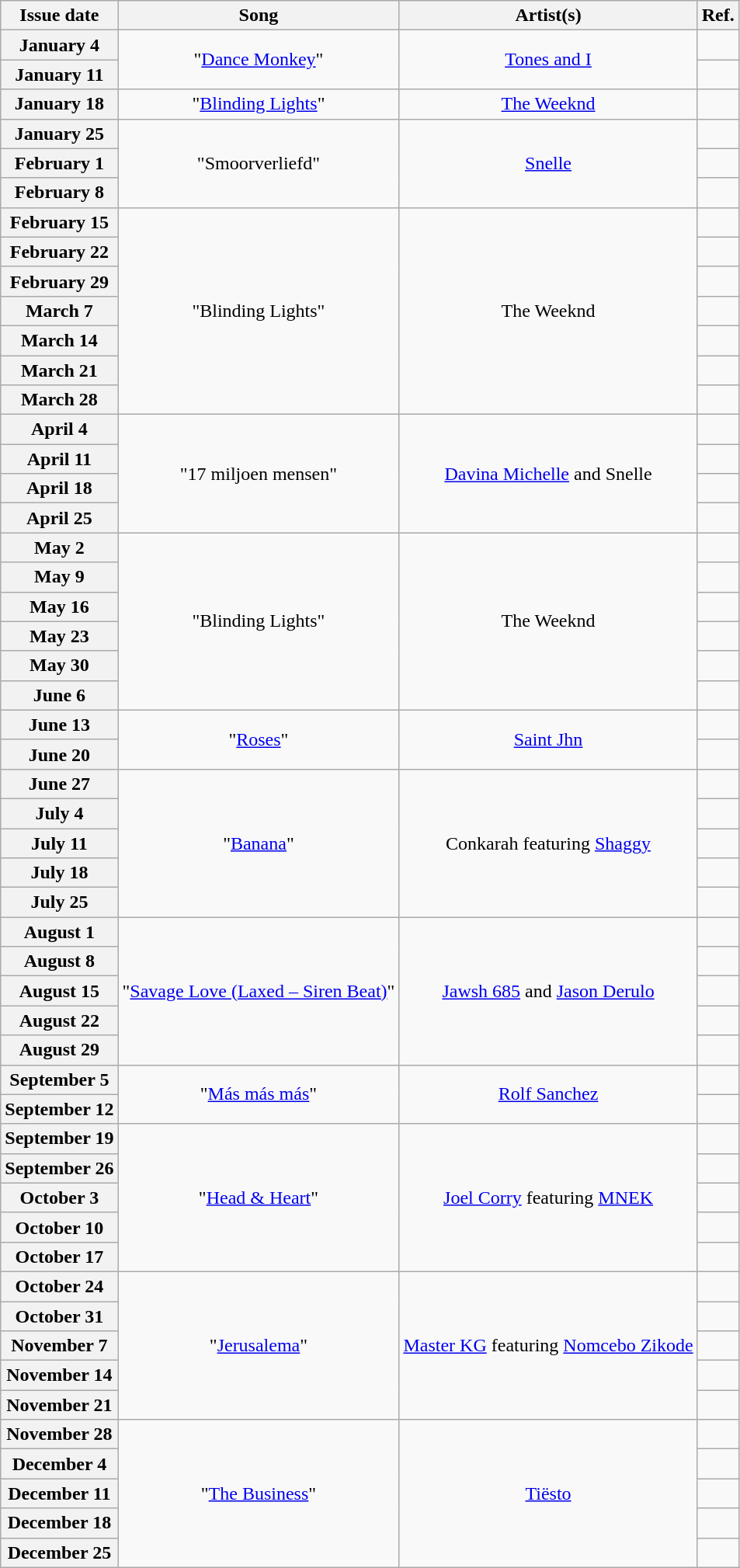<table class="wikitable plainrowheaders" style="text-align: center;">
<tr>
<th>Issue date</th>
<th>Song</th>
<th>Artist(s)</th>
<th>Ref.</th>
</tr>
<tr>
<th scope="row">January 4</th>
<td rowspan="2">"<a href='#'>Dance Monkey</a>"</td>
<td rowspan="2"><a href='#'>Tones and I</a></td>
<td></td>
</tr>
<tr>
<th scope="row">January 11</th>
<td></td>
</tr>
<tr>
<th scope="row">January 18</th>
<td>"<a href='#'>Blinding Lights</a>"</td>
<td><a href='#'>The Weeknd</a></td>
<td></td>
</tr>
<tr>
<th scope="row">January 25</th>
<td rowspan="3">"Smoorverliefd"</td>
<td rowspan="3"><a href='#'>Snelle</a></td>
<td></td>
</tr>
<tr>
<th scope="row">February 1</th>
<td></td>
</tr>
<tr>
<th scope="row">February 8</th>
<td></td>
</tr>
<tr>
<th scope="row">February 15</th>
<td rowspan="7">"Blinding Lights"</td>
<td rowspan="7">The Weeknd</td>
<td></td>
</tr>
<tr>
<th scope="row">February 22</th>
<td></td>
</tr>
<tr>
<th scope="row">February 29</th>
<td></td>
</tr>
<tr>
<th scope="row">March 7</th>
<td></td>
</tr>
<tr>
<th scope="row">March 14</th>
<td></td>
</tr>
<tr>
<th scope="row">March 21</th>
<td></td>
</tr>
<tr>
<th scope="row">March 28</th>
<td></td>
</tr>
<tr>
<th scope="row">April 4</th>
<td rowspan="4">"17 miljoen mensen"</td>
<td rowspan="4"><a href='#'>Davina Michelle</a> and Snelle</td>
<td></td>
</tr>
<tr>
<th scope="row">April 11</th>
<td></td>
</tr>
<tr>
<th scope="row">April 18</th>
<td></td>
</tr>
<tr>
<th scope="row">April 25</th>
<td></td>
</tr>
<tr>
<th scope="row">May 2</th>
<td rowspan="6">"Blinding Lights"</td>
<td rowspan="6">The Weeknd</td>
<td></td>
</tr>
<tr>
<th scope="row">May 9</th>
<td></td>
</tr>
<tr>
<th scope="row">May 16</th>
<td></td>
</tr>
<tr>
<th scope="row">May 23</th>
<td></td>
</tr>
<tr>
<th scope="row">May 30</th>
<td></td>
</tr>
<tr>
<th scope="row">June 6</th>
<td></td>
</tr>
<tr>
<th scope="row">June 13</th>
<td rowspan="2">"<a href='#'>Roses</a>"</td>
<td rowspan="2"><a href='#'>Saint Jhn</a></td>
<td></td>
</tr>
<tr>
<th scope="row">June 20</th>
<td></td>
</tr>
<tr>
<th scope="row">June 27</th>
<td rowspan="5">"<a href='#'>Banana</a>"</td>
<td rowspan="5">Conkarah featuring <a href='#'>Shaggy</a></td>
<td></td>
</tr>
<tr>
<th scope="row">July 4</th>
<td></td>
</tr>
<tr>
<th scope="row">July 11</th>
<td></td>
</tr>
<tr>
<th scope="row">July 18</th>
<td></td>
</tr>
<tr>
<th scope="row">July 25</th>
<td></td>
</tr>
<tr>
<th scope="row">August 1</th>
<td rowspan="5">"<a href='#'>Savage Love (Laxed – Siren Beat)</a>"</td>
<td rowspan="5"><a href='#'>Jawsh 685</a> and <a href='#'>Jason Derulo</a></td>
<td></td>
</tr>
<tr>
<th scope="row">August 8</th>
<td></td>
</tr>
<tr>
<th scope="row">August 15</th>
<td></td>
</tr>
<tr>
<th scope="row">August 22</th>
<td></td>
</tr>
<tr>
<th scope="row">August 29</th>
<td></td>
</tr>
<tr>
<th scope="row">September 5</th>
<td rowspan="2">"<a href='#'>Más más más</a>"</td>
<td rowspan="2"><a href='#'>Rolf Sanchez</a></td>
<td></td>
</tr>
<tr>
<th scope="row">September 12</th>
<td></td>
</tr>
<tr>
<th scope="row">September 19</th>
<td rowspan="5">"<a href='#'>Head & Heart</a>"</td>
<td rowspan="5"><a href='#'>Joel Corry</a> featuring <a href='#'>MNEK</a></td>
<td></td>
</tr>
<tr>
<th scope="row">September 26</th>
<td></td>
</tr>
<tr>
<th scope="row">October 3</th>
<td></td>
</tr>
<tr>
<th scope="row">October 10</th>
<td></td>
</tr>
<tr>
<th scope="row">October 17</th>
<td></td>
</tr>
<tr>
<th scope="row">October 24</th>
<td rowspan="5">"<a href='#'>Jerusalema</a>"</td>
<td rowspan="5"><a href='#'>Master KG</a> featuring <a href='#'>Nomcebo Zikode</a></td>
<td></td>
</tr>
<tr>
<th scope="row">October 31</th>
<td></td>
</tr>
<tr>
<th scope="row">November 7</th>
<td></td>
</tr>
<tr>
<th scope="row">November 14</th>
<td></td>
</tr>
<tr>
<th scope="row">November 21</th>
<td></td>
</tr>
<tr>
<th scope="row">November 28</th>
<td rowspan="5">"<a href='#'>The Business</a>"</td>
<td rowspan="5"><a href='#'>Tiësto</a></td>
<td></td>
</tr>
<tr>
<th scope="row">December 4</th>
<td></td>
</tr>
<tr>
<th scope="row">December 11</th>
<td></td>
</tr>
<tr>
<th scope="row">December 18</th>
<td></td>
</tr>
<tr>
<th scope="row">December 25</th>
<td></td>
</tr>
</table>
